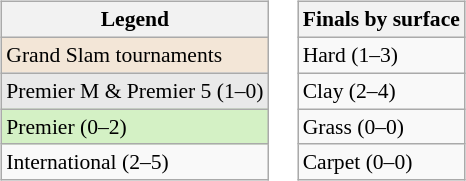<table>
<tr valign=top>
<td><br><table class=wikitable style="font-size:90%">
<tr>
<th>Legend</th>
</tr>
<tr style="background:#f3e6d7;">
<td>Grand Slam tournaments</td>
</tr>
<tr style="background:#e9e9e9;">
<td>Premier M & Premier 5 (1–0)</td>
</tr>
<tr style="background:#d4f1c5;">
<td>Premier (0–2)</td>
</tr>
<tr>
<td>International (2–5)</td>
</tr>
</table>
</td>
<td><br><table class=wikitable style="font-size:90%">
<tr>
<th>Finals by surface</th>
</tr>
<tr>
<td>Hard (1–3)</td>
</tr>
<tr>
<td>Clay (2–4)</td>
</tr>
<tr>
<td>Grass (0–0)</td>
</tr>
<tr>
<td>Carpet (0–0)</td>
</tr>
</table>
</td>
</tr>
</table>
